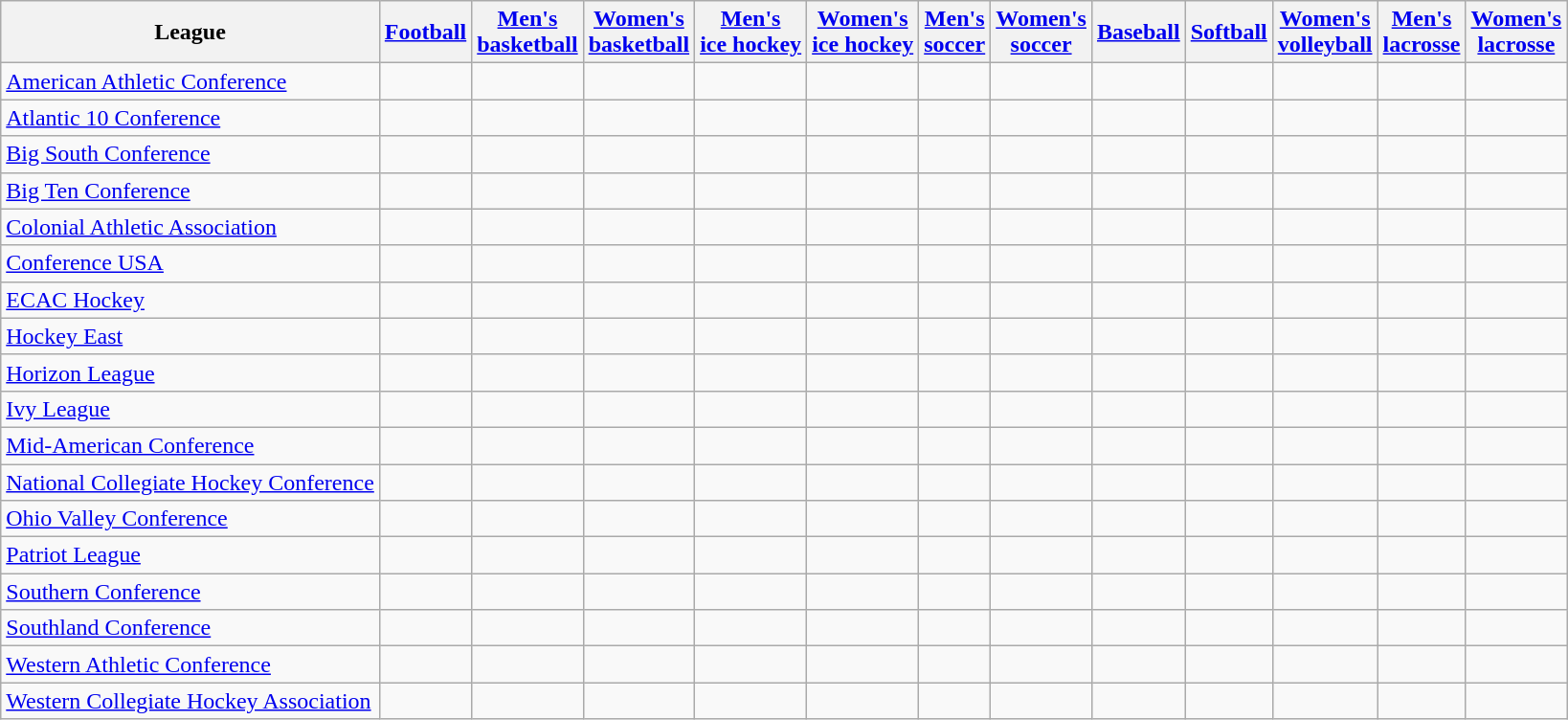<table class="wikitable">
<tr>
<th>League</th>
<th><a href='#'>Football</a></th>
<th><a href='#'>Men's<br> basketball</a></th>
<th><a href='#'>Women's<br> basketball</a></th>
<th><a href='#'>Men's<br> ice hockey</a></th>
<th><a href='#'>Women's<br> ice hockey</a></th>
<th><a href='#'>Men's<br> soccer</a></th>
<th><a href='#'>Women's<br> soccer</a></th>
<th><a href='#'>Baseball</a></th>
<th><a href='#'>Softball</a></th>
<th><a href='#'>Women's<br> volleyball</a></th>
<th><a href='#'>Men's <br>lacrosse</a></th>
<th><a href='#'>Women's<br>lacrosse</a></th>
</tr>
<tr>
<td><a href='#'>American Athletic Conference</a></td>
<td></td>
<td></td>
<td></td>
<td></td>
<td></td>
<td></td>
<td></td>
<td></td>
<td></td>
<td></td>
<td></td>
<td></td>
</tr>
<tr>
<td><a href='#'>Atlantic 10 Conference</a></td>
<td></td>
<td></td>
<td></td>
<td></td>
<td></td>
<td></td>
<td></td>
<td></td>
<td></td>
<td></td>
<td></td>
<td></td>
</tr>
<tr>
<td><a href='#'>Big South Conference</a></td>
<td></td>
<td></td>
<td></td>
<td></td>
<td></td>
<td></td>
<td></td>
<td></td>
<td></td>
<td></td>
<td></td>
<td></td>
</tr>
<tr>
<td><a href='#'>Big Ten Conference</a></td>
<td></td>
<td></td>
<td></td>
<td></td>
<td></td>
<td></td>
<td></td>
<td></td>
<td></td>
<td></td>
<td></td>
<td></td>
</tr>
<tr>
<td><a href='#'>Colonial Athletic Association</a></td>
<td></td>
<td></td>
<td></td>
<td></td>
<td></td>
<td></td>
<td></td>
<td></td>
<td></td>
<td></td>
<td></td>
<td></td>
</tr>
<tr>
<td><a href='#'>Conference USA</a></td>
<td></td>
<td></td>
<td></td>
<td></td>
<td></td>
<td></td>
<td></td>
<td></td>
<td></td>
<td></td>
<td></td>
<td></td>
</tr>
<tr>
<td><a href='#'>ECAC Hockey</a></td>
<td></td>
<td></td>
<td></td>
<td></td>
<td></td>
<td></td>
<td></td>
<td></td>
<td></td>
<td></td>
<td></td>
<td></td>
</tr>
<tr>
<td><a href='#'>Hockey East</a></td>
<td></td>
<td></td>
<td></td>
<td></td>
<td></td>
<td></td>
<td></td>
<td></td>
<td></td>
<td></td>
<td></td>
<td></td>
</tr>
<tr>
<td><a href='#'>Horizon League</a></td>
<td></td>
<td></td>
<td></td>
<td></td>
<td></td>
<td></td>
<td></td>
<td></td>
<td></td>
<td></td>
<td></td>
<td></td>
</tr>
<tr>
<td><a href='#'>Ivy League</a></td>
<td></td>
<td></td>
<td></td>
<td></td>
<td></td>
<td></td>
<td></td>
<td></td>
<td></td>
<td></td>
<td></td>
<td></td>
</tr>
<tr>
<td><a href='#'>Mid-American Conference</a></td>
<td></td>
<td></td>
<td></td>
<td></td>
<td></td>
<td></td>
<td></td>
<td></td>
<td></td>
<td></td>
<td></td>
<td></td>
</tr>
<tr>
<td><a href='#'>National Collegiate Hockey Conference</a></td>
<td></td>
<td></td>
<td></td>
<td></td>
<td></td>
<td></td>
<td></td>
<td></td>
<td></td>
<td></td>
<td></td>
<td></td>
</tr>
<tr>
<td><a href='#'>Ohio Valley Conference</a></td>
<td></td>
<td></td>
<td></td>
<td></td>
<td></td>
<td></td>
<td></td>
<td></td>
<td></td>
<td></td>
<td></td>
<td></td>
</tr>
<tr>
<td><a href='#'>Patriot League</a></td>
<td></td>
<td></td>
<td></td>
<td></td>
<td></td>
<td></td>
<td></td>
<td></td>
<td></td>
<td></td>
<td></td>
<td></td>
</tr>
<tr>
<td><a href='#'>Southern Conference</a></td>
<td></td>
<td></td>
<td></td>
<td></td>
<td></td>
<td></td>
<td></td>
<td></td>
<td></td>
<td></td>
<td></td>
<td></td>
</tr>
<tr>
<td><a href='#'>Southland Conference</a></td>
<td></td>
<td></td>
<td></td>
<td></td>
<td></td>
<td></td>
<td></td>
<td></td>
<td></td>
<td></td>
<td></td>
<td></td>
</tr>
<tr>
<td><a href='#'>Western Athletic Conference</a></td>
<td></td>
<td></td>
<td></td>
<td></td>
<td></td>
<td></td>
<td></td>
<td></td>
<td></td>
<td></td>
<td></td>
<td></td>
</tr>
<tr>
<td><a href='#'>Western Collegiate Hockey Association</a></td>
<td></td>
<td></td>
<td></td>
<td></td>
<td></td>
<td></td>
<td></td>
<td></td>
<td></td>
<td></td>
<td></td>
<td></td>
</tr>
</table>
